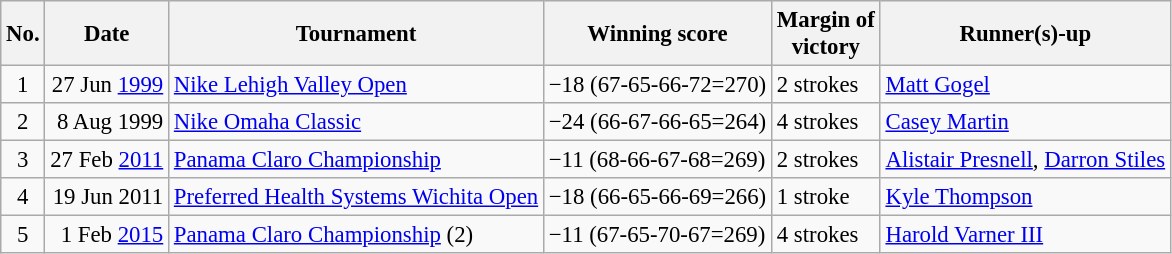<table class="wikitable" style="font-size:95%;">
<tr>
<th>No.</th>
<th>Date</th>
<th>Tournament</th>
<th>Winning score</th>
<th>Margin of<br>victory</th>
<th>Runner(s)-up</th>
</tr>
<tr>
<td align=center>1</td>
<td align=right>27 Jun <a href='#'>1999</a></td>
<td><a href='#'>Nike Lehigh Valley Open</a></td>
<td>−18 (67-65-66-72=270)</td>
<td>2 strokes</td>
<td> <a href='#'>Matt Gogel</a></td>
</tr>
<tr>
<td align=center>2</td>
<td align=right>8 Aug 1999</td>
<td><a href='#'>Nike Omaha Classic</a></td>
<td>−24 (66-67-66-65=264)</td>
<td>4 strokes</td>
<td> <a href='#'>Casey Martin</a></td>
</tr>
<tr>
<td align=center>3</td>
<td align=right>27 Feb <a href='#'>2011</a></td>
<td><a href='#'>Panama Claro Championship</a></td>
<td>−11 (68-66-67-68=269)</td>
<td>2 strokes</td>
<td> <a href='#'>Alistair Presnell</a>,  <a href='#'>Darron Stiles</a></td>
</tr>
<tr>
<td align=center>4</td>
<td align=right>19 Jun 2011</td>
<td><a href='#'>Preferred Health Systems Wichita Open</a></td>
<td>−18 (66-65-66-69=266)</td>
<td>1 stroke</td>
<td> <a href='#'>Kyle Thompson</a></td>
</tr>
<tr>
<td align=center>5</td>
<td align=right>1 Feb <a href='#'>2015</a></td>
<td><a href='#'>Panama Claro Championship</a> (2)</td>
<td>−11 (67-65-70-67=269)</td>
<td>4 strokes</td>
<td> <a href='#'>Harold Varner III</a></td>
</tr>
</table>
